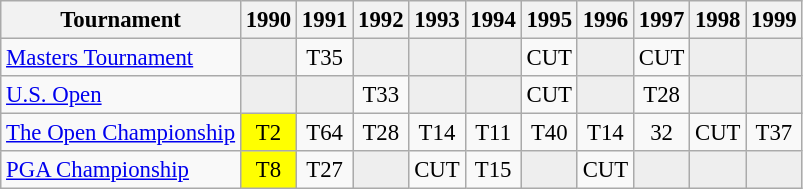<table class="wikitable" style="font-size:95%;text-align:center;">
<tr>
<th>Tournament</th>
<th>1990</th>
<th>1991</th>
<th>1992</th>
<th>1993</th>
<th>1994</th>
<th>1995</th>
<th>1996</th>
<th>1997</th>
<th>1998</th>
<th>1999</th>
</tr>
<tr>
<td align=left><a href='#'>Masters Tournament</a></td>
<td style="background:#eeeeee;"></td>
<td>T35</td>
<td style="background:#eeeeee;"></td>
<td style="background:#eeeeee;"></td>
<td style="background:#eeeeee;"></td>
<td>CUT</td>
<td style="background:#eeeeee;"></td>
<td>CUT</td>
<td style="background:#eeeeee;"></td>
<td style="background:#eeeeee;"></td>
</tr>
<tr>
<td align=left><a href='#'>U.S. Open</a></td>
<td style="background:#eeeeee;"></td>
<td style="background:#eeeeee;"></td>
<td>T33</td>
<td style="background:#eeeeee;"></td>
<td style="background:#eeeeee;"></td>
<td>CUT</td>
<td style="background:#eeeeee;"></td>
<td>T28</td>
<td style="background:#eeeeee;"></td>
<td style="background:#eeeeee;"></td>
</tr>
<tr>
<td align=left><a href='#'>The Open Championship</a></td>
<td style="background:yellow;">T2</td>
<td>T64</td>
<td>T28</td>
<td>T14</td>
<td>T11</td>
<td>T40</td>
<td>T14</td>
<td>32</td>
<td>CUT</td>
<td>T37</td>
</tr>
<tr>
<td align=left><a href='#'>PGA Championship</a></td>
<td style="background:yellow;">T8</td>
<td>T27</td>
<td style="background:#eeeeee;"></td>
<td>CUT</td>
<td>T15</td>
<td style="background:#eeeeee;"></td>
<td>CUT</td>
<td style="background:#eeeeee;"></td>
<td style="background:#eeeeee;"></td>
<td style="background:#eeeeee;"></td>
</tr>
</table>
